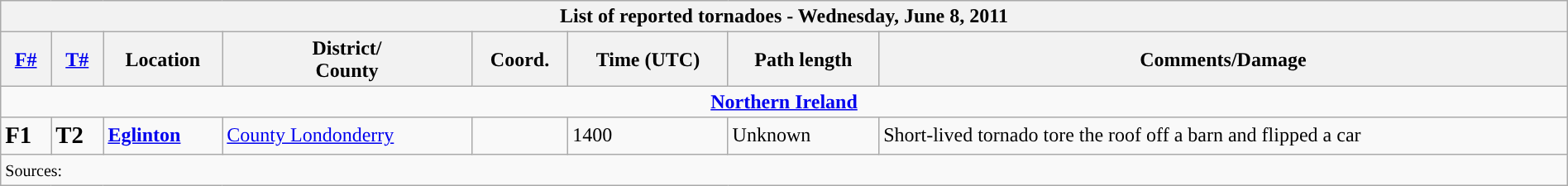<table class="wikitable collapsible" width="100%">
<tr>
<th colspan="8">List of reported tornadoes - Wednesday, June 8, 2011</th>
</tr>
<tr>
<th><a href='#'>F#</a></th>
<th><a href='#'>T#</a></th>
<th>Location</th>
<th>District/<br>County</th>
<th>Coord.</th>
<th>Time (UTC)</th>
<th>Path length</th>
<th>Comments/Damage</th>
</tr>
<tr>
<td colspan="8" align=center><strong><a href='#'>Northern Ireland</a></strong></td>
</tr>
<tr>
<td><big><strong>F1</strong></big></td>
<td><big><strong>T2</strong></big></td>
<td><strong><a href='#'>Eglinton</a></strong></td>
<td><a href='#'>County Londonderry</a></td>
<td></td>
<td>1400</td>
<td>Unknown</td>
<td>Short-lived tornado tore the roof off a barn and flipped a car</td>
</tr>
<tr>
<td colspan="8"><small>Sources:  </small></td>
</tr>
</table>
